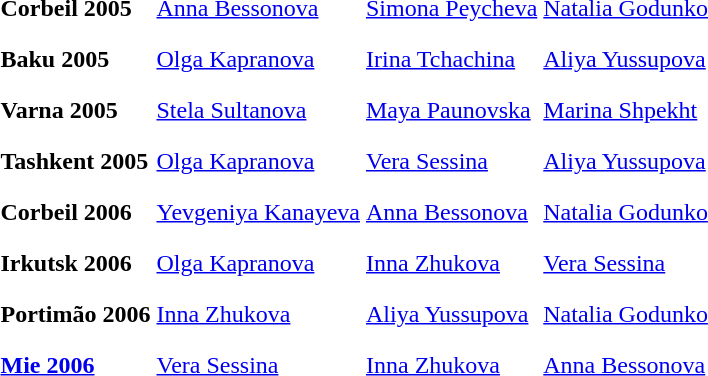<table>
<tr>
<th scope=row style="text-align:left">Corbeil 2005 </th>
<td style="height:30px;"> <a href='#'>Anna Bessonova</a></td>
<td style="height:30px;"> <a href='#'>Simona Peycheva</a></td>
<td style="height:30px;"> <a href='#'>Natalia Godunko</a></td>
</tr>
<tr>
<th scope=row style="text-align:left">Baku 2005 </th>
<td style="height:30px;"> <a href='#'>Olga Kapranova</a></td>
<td style="height:30px;"> <a href='#'>Irina Tchachina</a></td>
<td style="height:30px;"> <a href='#'>Aliya Yussupova</a></td>
</tr>
<tr>
<th scope=row style="text-align:left">Varna 2005 </th>
<td style="height:30px;"> <a href='#'>Stela Sultanova</a></td>
<td style="height:30px;"> <a href='#'>Maya Paunovska</a></td>
<td style="height:30px;"> <a href='#'>Marina Shpekht</a></td>
</tr>
<tr>
<th scope=row style="text-align:left">Tashkent 2005 </th>
<td style="height:30px;"> <a href='#'>Olga Kapranova</a></td>
<td style="height:30px;"> <a href='#'>Vera Sessina</a></td>
<td style="height:30px;"> <a href='#'>Aliya Yussupova</a></td>
</tr>
<tr>
<th scope=row style="text-align:left">Corbeil 2006 </th>
<td style="height:30px;"> <a href='#'>Yevgeniya Kanayeva</a></td>
<td style="height:30px;"> <a href='#'>Anna Bessonova</a></td>
<td style="height:30px;"> <a href='#'>Natalia Godunko</a></td>
</tr>
<tr>
<th scope=row style="text-align:left">Irkutsk 2006 </th>
<td style="height:30px;"> <a href='#'>Olga Kapranova</a></td>
<td style="height:30px;"> <a href='#'>Inna Zhukova</a></td>
<td style="height:30px;"> <a href='#'>Vera Sessina</a></td>
</tr>
<tr>
<th scope=row style="text-align:left">Portimão 2006 </th>
<td style="height:30px;"> <a href='#'>Inna Zhukova</a></td>
<td style="height:30px;"> <a href='#'>Aliya Yussupova</a></td>
<td style="height:30px;"> <a href='#'>Natalia Godunko</a></td>
</tr>
<tr>
<th scope=row style="text-align:left"><a href='#'>Mie 2006</a></th>
<td style="height:30px;"> <a href='#'>Vera Sessina</a></td>
<td style="height:30px;"> <a href='#'>Inna Zhukova</a></td>
<td style="height:30px;"> <a href='#'>Anna Bessonova</a></td>
</tr>
</table>
